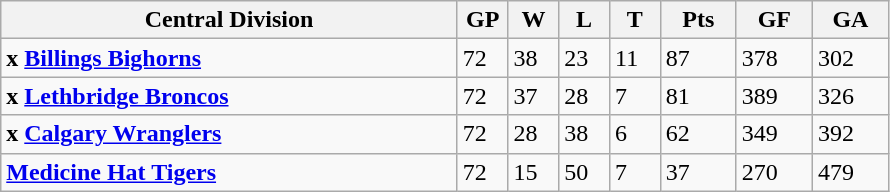<table class="wikitable">
<tr>
<th width="45%">Central Division</th>
<th width="5%">GP</th>
<th width="5%">W</th>
<th width="5%">L</th>
<th width="5%">T</th>
<th width="7.5%">Pts</th>
<th width="7.5%">GF</th>
<th width="7.5%">GA</th>
</tr>
<tr>
<td><strong>x <a href='#'>Billings Bighorns</a></strong></td>
<td>72</td>
<td>38</td>
<td>23</td>
<td>11</td>
<td>87</td>
<td>378</td>
<td>302</td>
</tr>
<tr>
<td><strong>x <a href='#'>Lethbridge Broncos</a></strong></td>
<td>72</td>
<td>37</td>
<td>28</td>
<td>7</td>
<td>81</td>
<td>389</td>
<td>326</td>
</tr>
<tr>
<td><strong>x <a href='#'>Calgary Wranglers</a></strong></td>
<td>72</td>
<td>28</td>
<td>38</td>
<td>6</td>
<td>62</td>
<td>349</td>
<td>392</td>
</tr>
<tr>
<td><strong><a href='#'>Medicine Hat Tigers</a></strong></td>
<td>72</td>
<td>15</td>
<td>50</td>
<td>7</td>
<td>37</td>
<td>270</td>
<td>479</td>
</tr>
</table>
